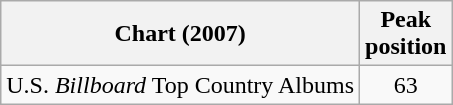<table class="wikitable">
<tr>
<th>Chart (2007)</th>
<th>Peak<br>position</th>
</tr>
<tr>
<td>U.S. <em>Billboard</em> Top Country Albums</td>
<td align="center">63</td>
</tr>
</table>
